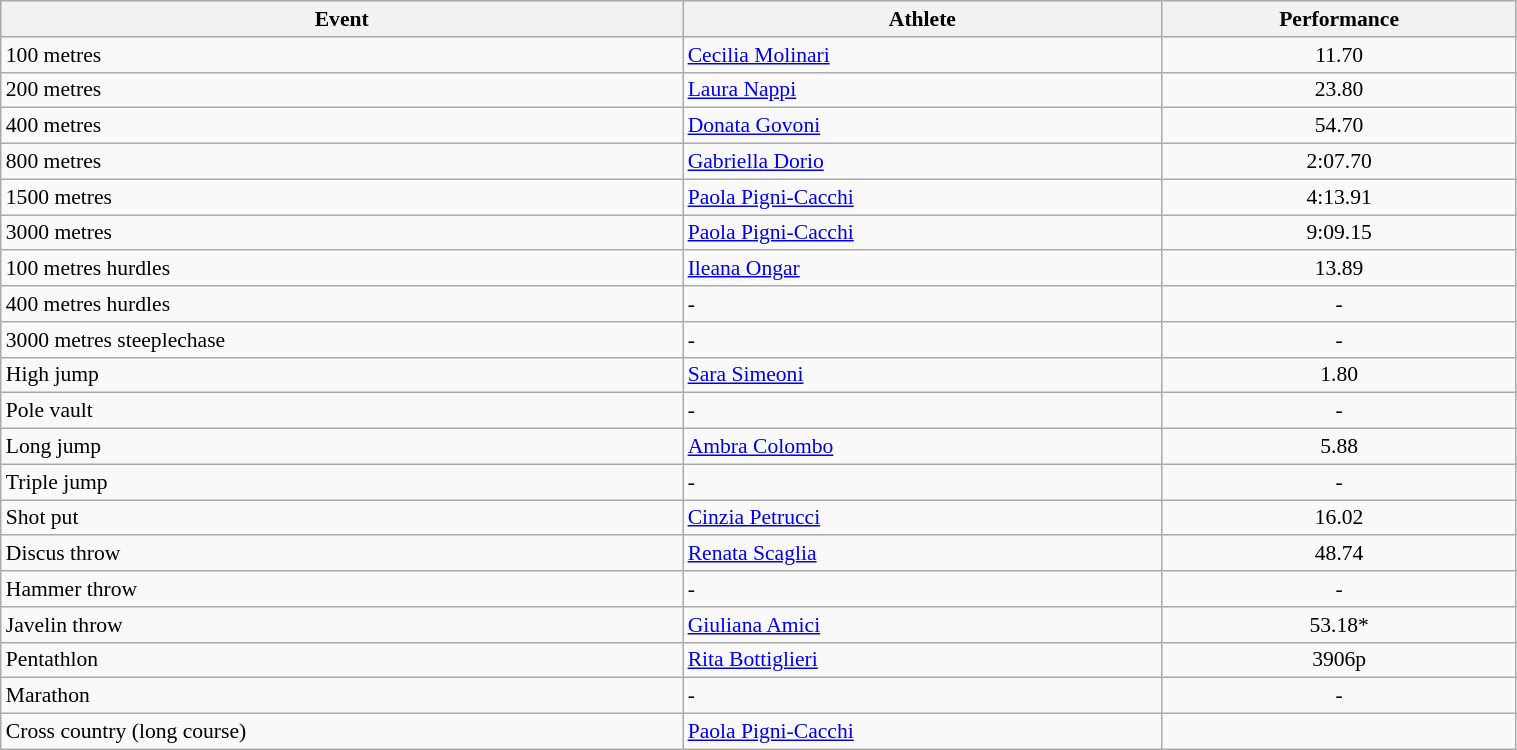<table class="wikitable" width=80% style="font-size:90%; text-align:left;">
<tr>
<th>Event</th>
<th>Athlete</th>
<th>Performance</th>
</tr>
<tr>
<td>100 metres</td>
<td><a href='#'>Cecilia Molinari</a></td>
<td align=center>11.70</td>
</tr>
<tr>
<td>200 metres</td>
<td><a href='#'>Laura Nappi</a></td>
<td align=center>23.80</td>
</tr>
<tr>
<td>400 metres</td>
<td><a href='#'>Donata Govoni</a></td>
<td align=center>54.70</td>
</tr>
<tr>
<td>800 metres</td>
<td><a href='#'>Gabriella Dorio</a></td>
<td align=center>2:07.70</td>
</tr>
<tr>
<td>1500 metres</td>
<td><a href='#'>Paola Pigni-Cacchi</a></td>
<td align=center>4:13.91</td>
</tr>
<tr>
<td>3000 metres</td>
<td><a href='#'>Paola Pigni-Cacchi</a></td>
<td align=center>9:09.15</td>
</tr>
<tr>
<td>100 metres hurdles</td>
<td><a href='#'>Ileana Ongar</a></td>
<td align=center>13.89</td>
</tr>
<tr>
<td>400 metres hurdles</td>
<td>-</td>
<td align=center>-</td>
</tr>
<tr>
<td>3000 metres steeplechase</td>
<td>-</td>
<td align=center>-</td>
</tr>
<tr>
<td>High jump</td>
<td><a href='#'>Sara Simeoni</a></td>
<td align=center>1.80</td>
</tr>
<tr>
<td>Pole vault</td>
<td>-</td>
<td align=center>-</td>
</tr>
<tr>
<td>Long jump</td>
<td><a href='#'>Ambra Colombo</a></td>
<td align=center>5.88</td>
</tr>
<tr>
<td>Triple jump</td>
<td>-</td>
<td align=center>-</td>
</tr>
<tr>
<td>Shot put</td>
<td><a href='#'>Cinzia Petrucci</a></td>
<td align=center>16.02</td>
</tr>
<tr>
<td>Discus throw</td>
<td><a href='#'>Renata Scaglia</a></td>
<td align=center>48.74</td>
</tr>
<tr>
<td>Hammer throw</td>
<td>-</td>
<td align=center>-</td>
</tr>
<tr>
<td>Javelin throw</td>
<td><a href='#'>Giuliana Amici</a></td>
<td align=center>53.18*</td>
</tr>
<tr>
<td>Pentathlon</td>
<td><a href='#'>Rita Bottiglieri</a></td>
<td align=center>3906p</td>
</tr>
<tr>
<td>Marathon</td>
<td>-</td>
<td align=center>-</td>
</tr>
<tr>
<td>Cross country (long course)</td>
<td><a href='#'>Paola Pigni-Cacchi</a></td>
<td align=center></td>
</tr>
</table>
